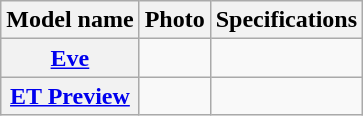<table class="wikitable">
<tr>
<th>Model name</th>
<th>Photo</th>
<th>Specifications</th>
</tr>
<tr>
<th><a href='#'>Eve</a></th>
<td></td>
<td></td>
</tr>
<tr>
<th><a href='#'>ET Preview</a></th>
<td></td>
<td></td>
</tr>
</table>
